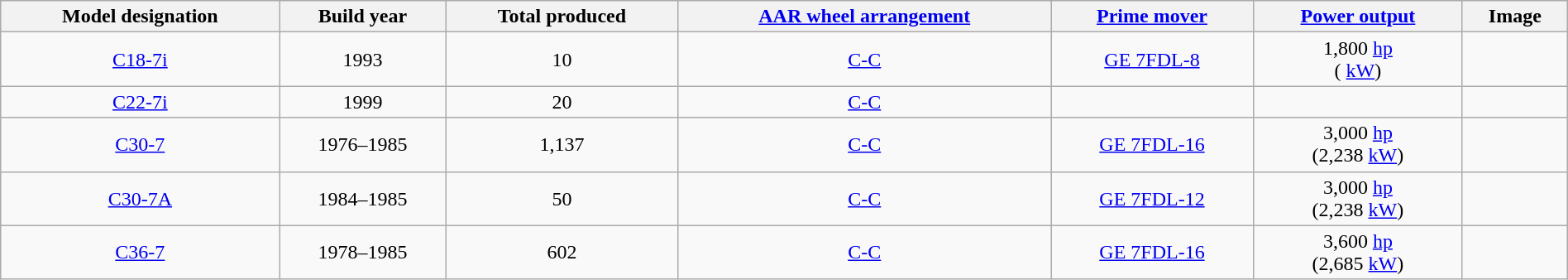<table class="wikitable sortable" style="width: 100%">
<tr>
<th>Model designation</th>
<th>Build year</th>
<th>Total produced</th>
<th class="unsortable"><a href='#'>AAR wheel arrangement</a></th>
<th><a href='#'>Prime mover</a></th>
<th><a href='#'>Power output</a></th>
<th class="unsortable">Image</th>
</tr>
<tr align = "center">
<td><a href='#'>C18-7i</a></td>
<td>1993</td>
<td>10</td>
<td><a href='#'>C-C</a></td>
<td><a href='#'>GE 7FDL-8</a></td>
<td>1,800 <a href='#'>hp</a><br>( <a href='#'>kW</a>)</td>
<td></td>
</tr>
<tr align = "center">
<td><a href='#'>C22-7i</a></td>
<td>1999</td>
<td>20</td>
<td><a href='#'>C-C</a></td>
<td></td>
<td></td>
<td></td>
</tr>
<tr align = "center">
<td><a href='#'>C30-7</a></td>
<td>1976–1985</td>
<td>1,137</td>
<td><a href='#'>C-C</a></td>
<td><a href='#'>GE 7FDL-16</a></td>
<td>3,000 <a href='#'>hp</a><br>(2,238 <a href='#'>kW</a>)</td>
<td></td>
</tr>
<tr align = "center">
<td><a href='#'>C30-7A</a></td>
<td>1984–1985</td>
<td>50</td>
<td><a href='#'>C-C</a></td>
<td><a href='#'>GE 7FDL-12</a></td>
<td>3,000 <a href='#'>hp</a><br>(2,238 <a href='#'>kW</a>)</td>
<td></td>
</tr>
<tr align = "center">
<td><a href='#'>C36-7</a></td>
<td>1978–1985</td>
<td>602</td>
<td><a href='#'>C-C</a></td>
<td><a href='#'>GE 7FDL-16</a></td>
<td>3,600 <a href='#'>hp</a><br>(2,685 <a href='#'>kW</a>)</td>
<td></td>
</tr>
</table>
